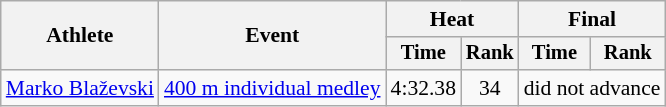<table class=wikitable style="font-size:90%">
<tr>
<th rowspan=2>Athlete</th>
<th rowspan=2>Event</th>
<th colspan="2">Heat</th>
<th colspan="2">Final</th>
</tr>
<tr style="font-size:95%">
<th>Time</th>
<th>Rank</th>
<th>Time</th>
<th>Rank</th>
</tr>
<tr align=center>
<td align=left><a href='#'>Marko Blaževski</a></td>
<td align=left><a href='#'>400 m individual medley</a></td>
<td>4:32.38</td>
<td>34</td>
<td colspan=2>did not advance</td>
</tr>
</table>
